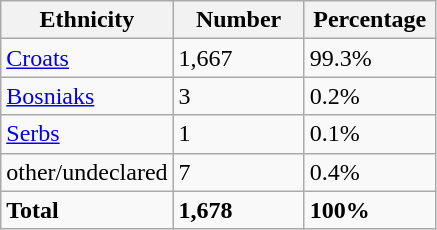<table class="wikitable">
<tr>
<th width="100px">Ethnicity</th>
<th width="80px">Number</th>
<th width="80px">Percentage</th>
</tr>
<tr>
<td><a href='#'>Croats</a></td>
<td>1,667</td>
<td>99.3%</td>
</tr>
<tr>
<td><a href='#'>Bosniaks</a></td>
<td>3</td>
<td>0.2%</td>
</tr>
<tr>
<td><a href='#'>Serbs</a></td>
<td>1</td>
<td>0.1%</td>
</tr>
<tr>
<td>other/undeclared</td>
<td>7</td>
<td>0.4%</td>
</tr>
<tr>
<td><strong>Total</strong></td>
<td><strong>1,678</strong></td>
<td><strong>100%</strong></td>
</tr>
</table>
